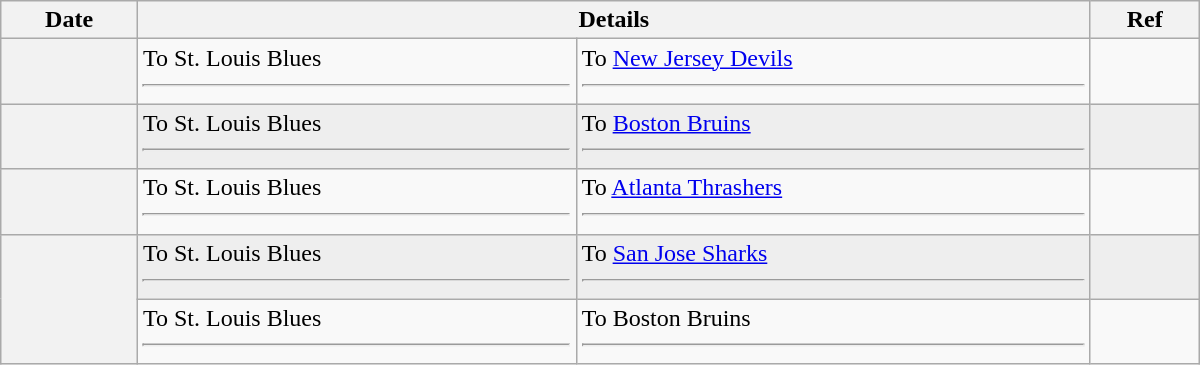<table class="wikitable plainrowheaders" style="width: 50em;">
<tr>
<th scope="col">Date</th>
<th scope="col" colspan="2">Details</th>
<th scope="col">Ref</th>
</tr>
<tr>
<th scope="row"></th>
<td valign="top">To St. Louis Blues <hr></td>
<td valign="top">To <a href='#'>New Jersey Devils</a> <hr></td>
<td></td>
</tr>
<tr bgcolor="#eeeeee">
<th scope="row"></th>
<td valign="top">To St. Louis Blues<hr></td>
<td valign="top">To <a href='#'>Boston Bruins</a><hr></td>
<td></td>
</tr>
<tr>
<th scope="row"></th>
<td valign="top">To St. Louis Blues <hr></td>
<td valign="top">To <a href='#'>Atlanta Thrashers</a> <hr></td>
<td></td>
</tr>
<tr bgcolor="#eeeeee">
<th scope="row" rowspan=2></th>
<td valign="top">To St. Louis Blues<hr></td>
<td valign="top">To <a href='#'>San Jose Sharks</a><hr></td>
<td></td>
</tr>
<tr>
<td valign="top">To St. Louis Blues<hr></td>
<td valign="top">To Boston Bruins<hr></td>
<td></td>
</tr>
</table>
